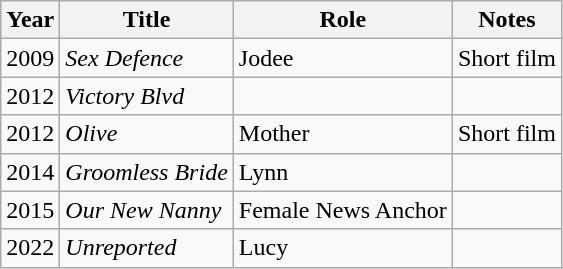<table class=wikitable>
<tr>
<th>Year</th>
<th>Title</th>
<th>Role</th>
<th>Notes</th>
</tr>
<tr>
<td>2009</td>
<td><em>Sex Defence</em></td>
<td>Jodee</td>
<td>Short film</td>
</tr>
<tr>
<td>2012</td>
<td><em>Victory Blvd</em></td>
<td></td>
<td></td>
</tr>
<tr>
<td>2012</td>
<td><em>Olive</em></td>
<td>Mother</td>
<td>Short film</td>
</tr>
<tr>
<td>2014</td>
<td><em>Groomless Bride</em></td>
<td>Lynn</td>
<td></td>
</tr>
<tr>
<td>2015</td>
<td><em>Our New Nanny</em></td>
<td>Female News Anchor</td>
<td></td>
</tr>
<tr>
<td>2022</td>
<td><em>Unreported</em></td>
<td>Lucy</td>
<td></td>
</tr>
</table>
